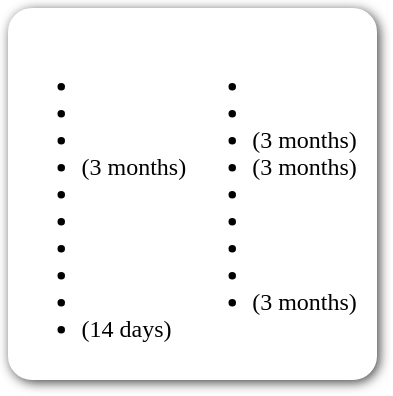<table style=" border-radius:1em; box-shadow: 0.1em 0.1em 0.5em rgba(0,0,0,0.75); background-color: white; border: 1px solid white; padding: 5px;">
<tr style="vertical-align:top;">
<td><br><ul><li></li><li></li><li></li><li> (3 months)</li><li></li><li></li><li></li><li></li><li></li><li> (14 days)</li></ul></td>
<td valign=top><br><ul><li></li><li></li><li> (3 months)</li><li> (3 months)</li><li></li><li></li><li></li><li></li><li> (3 months)</li></ul></td>
<td></td>
</tr>
</table>
